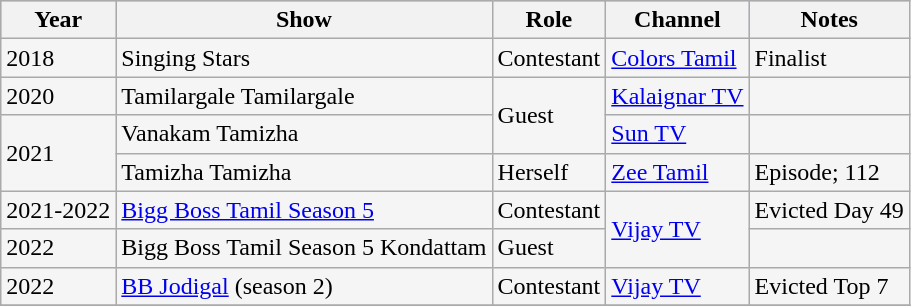<table class="wikitable sortable" style="background:#f5f5f5;">
<tr style="background:#B0C4DE;">
<th>Year</th>
<th>Show</th>
<th>Role</th>
<th>Channel</th>
<th class=unsortable>Notes</th>
</tr>
<tr>
<td>2018</td>
<td>Singing Stars</td>
<td>Contestant</td>
<td><a href='#'>Colors Tamil</a></td>
<td>Finalist</td>
</tr>
<tr>
<td>2020</td>
<td>Tamilargale Tamilargale</td>
<td rowspan="2">Guest</td>
<td><a href='#'>Kalaignar TV</a></td>
<td></td>
</tr>
<tr>
<td rowspan="2">2021</td>
<td>Vanakam Tamizha</td>
<td><a href='#'>Sun TV</a></td>
<td></td>
</tr>
<tr>
<td>Tamizha Tamizha</td>
<td>Herself</td>
<td><a href='#'>Zee Tamil</a></td>
<td>Episode; 112</td>
</tr>
<tr>
<td>2021-2022</td>
<td><a href='#'>Bigg Boss Tamil Season 5</a></td>
<td>Contestant</td>
<td rowspan="2"><a href='#'>Vijay TV</a></td>
<td>Evicted Day 49</td>
</tr>
<tr>
<td>2022</td>
<td>Bigg Boss Tamil Season 5 Kondattam</td>
<td>Guest</td>
<td></td>
</tr>
<tr>
<td>2022</td>
<td><a href='#'>BB Jodigal</a> (season 2)</td>
<td>Contestant</td>
<td><a href='#'>Vijay TV</a></td>
<td>Evicted Top 7</td>
</tr>
<tr>
</tr>
</table>
